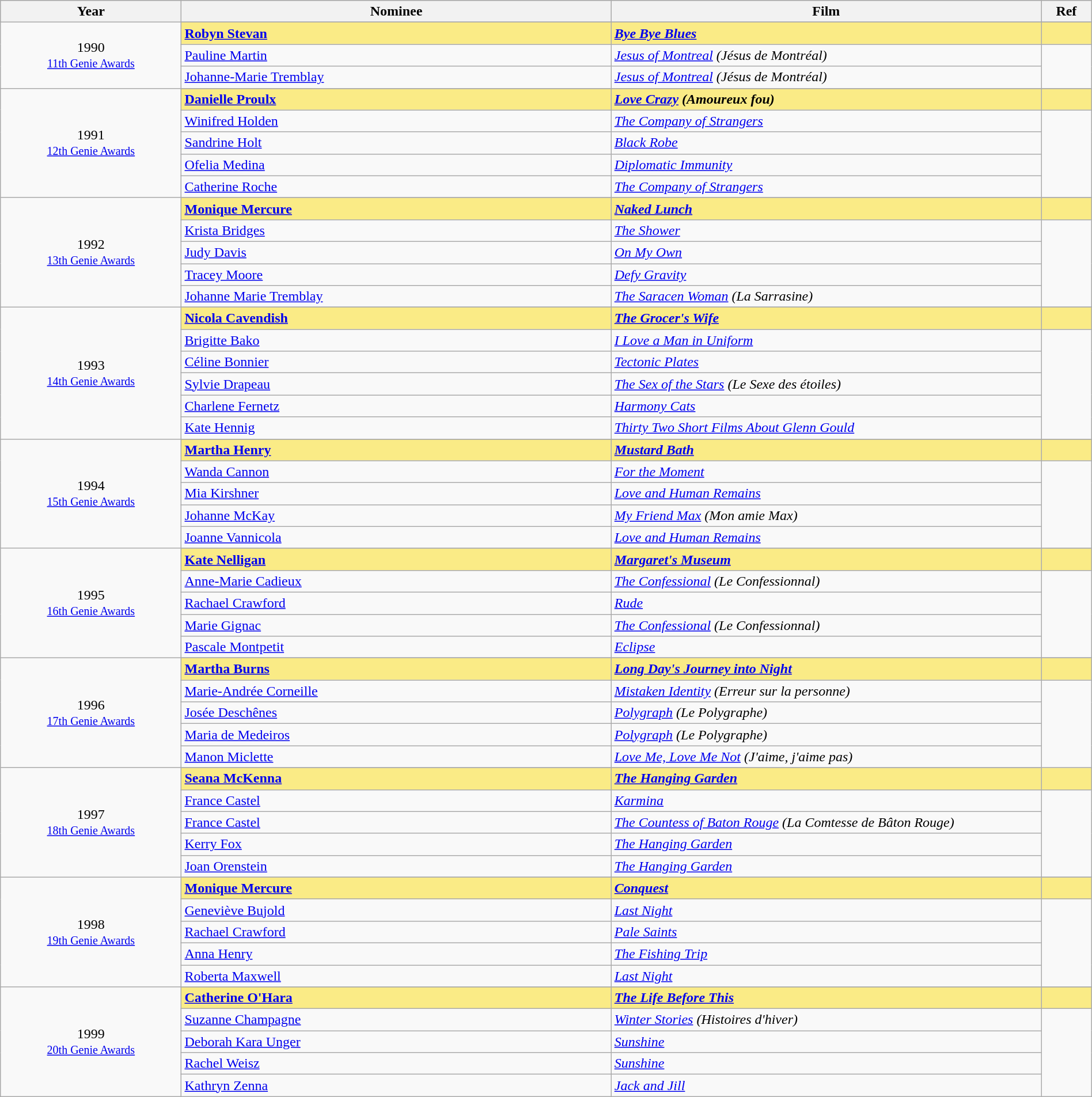<table class="wikitable" style="width:100%;">
<tr style="background:#bebebe;">
<th style="width:8%;">Year</th>
<th style="width:19%;">Nominee</th>
<th style="width:19%;">Film</th>
<th style="width:2%;">Ref</th>
</tr>
<tr>
<td rowspan="4" align="center">1990 <br> <small><a href='#'>11th Genie Awards</a></small></td>
</tr>
<tr style="background:#FAEB86;">
<td><strong><a href='#'>Robyn Stevan</a></strong></td>
<td><strong><em><a href='#'>Bye Bye Blues</a></em></strong></td>
<td></td>
</tr>
<tr>
<td><a href='#'>Pauline Martin</a></td>
<td><em><a href='#'>Jesus of Montreal</a> (Jésus de Montréal)</em></td>
<td rowspan=2></td>
</tr>
<tr>
<td><a href='#'>Johanne-Marie Tremblay</a></td>
<td><em><a href='#'>Jesus of Montreal</a> (Jésus de Montréal)</em></td>
</tr>
<tr>
<td rowspan="6" align="center">1991 <br> <small><a href='#'>12th Genie Awards</a></small></td>
</tr>
<tr style="background:#FAEB86;">
<td><strong><a href='#'>Danielle Proulx</a></strong></td>
<td><strong><em><a href='#'>Love Crazy</a> (Amoureux fou)</em></strong></td>
<td></td>
</tr>
<tr>
<td><a href='#'>Winifred Holden</a></td>
<td><em><a href='#'>The Company of Strangers</a></em></td>
<td rowspan=4></td>
</tr>
<tr>
<td><a href='#'>Sandrine Holt</a></td>
<td><em><a href='#'>Black Robe</a></em></td>
</tr>
<tr>
<td><a href='#'>Ofelia Medina</a></td>
<td><em><a href='#'>Diplomatic Immunity</a></em></td>
</tr>
<tr>
<td><a href='#'>Catherine Roche</a></td>
<td><em><a href='#'>The Company of Strangers</a></em></td>
</tr>
<tr>
<td rowspan="6" align="center">1992 <br> <small><a href='#'>13th Genie Awards</a></small></td>
</tr>
<tr style="background:#FAEB86;">
<td><strong><a href='#'>Monique Mercure</a></strong></td>
<td><strong><em><a href='#'>Naked Lunch</a></em></strong></td>
<td></td>
</tr>
<tr>
<td><a href='#'>Krista Bridges</a></td>
<td><em><a href='#'>The Shower</a></em></td>
<td rowspan=4></td>
</tr>
<tr>
<td><a href='#'>Judy Davis</a></td>
<td><em><a href='#'>On My Own</a></em></td>
</tr>
<tr>
<td><a href='#'>Tracey Moore</a></td>
<td><em><a href='#'>Defy Gravity</a></em></td>
</tr>
<tr>
<td><a href='#'>Johanne Marie Tremblay</a></td>
<td><em><a href='#'>The Saracen Woman</a> (La Sarrasine)</em></td>
</tr>
<tr>
<td rowspan="7" align="center">1993 <br> <small><a href='#'>14th Genie Awards</a></small></td>
</tr>
<tr style="background:#FAEB86;">
<td><strong><a href='#'>Nicola Cavendish</a></strong></td>
<td><strong><em><a href='#'>The Grocer's Wife</a></em></strong></td>
<td></td>
</tr>
<tr>
<td><a href='#'>Brigitte Bako</a></td>
<td><em><a href='#'>I Love a Man in Uniform</a></em></td>
<td rowspan=5></td>
</tr>
<tr>
<td><a href='#'>Céline Bonnier</a></td>
<td><em><a href='#'>Tectonic Plates</a></em></td>
</tr>
<tr>
<td><a href='#'>Sylvie Drapeau</a></td>
<td><em><a href='#'>The Sex of the Stars</a> (Le Sexe des étoiles)</em></td>
</tr>
<tr>
<td><a href='#'>Charlene Fernetz</a></td>
<td><em><a href='#'>Harmony Cats</a></em></td>
</tr>
<tr>
<td><a href='#'>Kate Hennig</a></td>
<td><em><a href='#'>Thirty Two Short Films About Glenn Gould</a></em></td>
</tr>
<tr>
<td rowspan="6" align="center">1994 <br> <small><a href='#'>15th Genie Awards</a></small></td>
</tr>
<tr style="background:#FAEB86;">
<td><strong><a href='#'>Martha Henry</a></strong></td>
<td><strong><em><a href='#'>Mustard Bath</a></em></strong></td>
<td></td>
</tr>
<tr>
<td><a href='#'>Wanda Cannon</a></td>
<td><em><a href='#'>For the Moment</a></em></td>
<td rowspan=4></td>
</tr>
<tr>
<td><a href='#'>Mia Kirshner</a></td>
<td><em><a href='#'>Love and Human Remains</a></em></td>
</tr>
<tr>
<td><a href='#'>Johanne McKay</a></td>
<td><em><a href='#'>My Friend Max</a> (Mon amie Max)</em></td>
</tr>
<tr>
<td><a href='#'>Joanne Vannicola</a></td>
<td><em><a href='#'>Love and Human Remains</a></em></td>
</tr>
<tr>
<td rowspan="6" align="center">1995 <br> <small><a href='#'>16th Genie Awards</a></small></td>
</tr>
<tr style="background:#FAEB86;">
<td><strong><a href='#'>Kate Nelligan</a></strong></td>
<td><strong><em><a href='#'>Margaret's Museum</a></em></strong></td>
<td></td>
</tr>
<tr>
<td><a href='#'>Anne-Marie Cadieux</a></td>
<td><em><a href='#'>The Confessional</a> (Le Confessionnal)</em></td>
<td rowspan=4></td>
</tr>
<tr>
<td><a href='#'>Rachael Crawford</a></td>
<td><em><a href='#'>Rude</a></em></td>
</tr>
<tr>
<td><a href='#'>Marie Gignac</a></td>
<td><em><a href='#'>The Confessional</a> (Le Confessionnal)</em></td>
</tr>
<tr>
<td><a href='#'>Pascale Montpetit</a></td>
<td><em><a href='#'>Eclipse</a></em></td>
</tr>
<tr>
<td rowspan="6" align="center">1996 <br> <small><a href='#'>17th Genie Awards</a></small></td>
</tr>
<tr style="background:#FAEB86;">
<td><strong><a href='#'>Martha Burns</a></strong></td>
<td><strong><em><a href='#'>Long Day's Journey into Night</a></em></strong></td>
<td></td>
</tr>
<tr>
<td><a href='#'>Marie-Andrée Corneille</a></td>
<td><em><a href='#'>Mistaken Identity</a> (Erreur sur la personne)</em></td>
<td rowspan=5></td>
</tr>
<tr>
<td><a href='#'>Josée Deschênes</a></td>
<td><em><a href='#'>Polygraph</a> (Le Polygraphe)</em></td>
</tr>
<tr>
<td><a href='#'>Maria de Medeiros</a></td>
<td><em><a href='#'>Polygraph</a> (Le Polygraphe)</em></td>
</tr>
<tr>
<td><a href='#'>Manon Miclette</a></td>
<td><em><a href='#'>Love Me, Love Me Not</a> (J'aime, j'aime pas)</em></td>
</tr>
<tr>
<td rowspan="6" align="center">1997 <br> <small><a href='#'>18th Genie Awards</a></small></td>
</tr>
<tr style="background:#FAEB86;">
<td><strong><a href='#'>Seana McKenna</a></strong></td>
<td><strong><em><a href='#'>The Hanging Garden</a></em></strong></td>
<td></td>
</tr>
<tr>
<td><a href='#'>France Castel</a></td>
<td><em><a href='#'>Karmina</a></em></td>
<td rowspan=4></td>
</tr>
<tr>
<td><a href='#'>France Castel</a></td>
<td><em><a href='#'>The Countess of Baton Rouge</a> (La Comtesse de Bâton Rouge)</em></td>
</tr>
<tr>
<td><a href='#'>Kerry Fox</a></td>
<td><em><a href='#'>The Hanging Garden</a></em></td>
</tr>
<tr>
<td><a href='#'>Joan Orenstein</a></td>
<td><em><a href='#'>The Hanging Garden</a></em></td>
</tr>
<tr>
<td rowspan="6" align="center">1998 <br> <small><a href='#'>19th Genie Awards</a></small></td>
</tr>
<tr style="background:#FAEB86;">
<td><strong><a href='#'>Monique Mercure</a></strong></td>
<td><strong><em><a href='#'>Conquest</a></em></strong></td>
<td></td>
</tr>
<tr>
<td><a href='#'>Geneviève Bujold</a></td>
<td><em><a href='#'>Last Night</a></em></td>
<td rowspan=4></td>
</tr>
<tr>
<td><a href='#'>Rachael Crawford</a></td>
<td><em><a href='#'>Pale Saints</a></em></td>
</tr>
<tr>
<td><a href='#'>Anna Henry</a></td>
<td><em><a href='#'>The Fishing Trip</a></em></td>
</tr>
<tr>
<td><a href='#'>Roberta Maxwell</a></td>
<td><em><a href='#'>Last Night</a></em></td>
</tr>
<tr>
<td rowspan="6" align="center">1999 <br> <small><a href='#'>20th Genie Awards</a></small></td>
</tr>
<tr style="background:#FAEB86;">
<td><strong><a href='#'>Catherine O'Hara</a></strong></td>
<td><strong><em><a href='#'>The Life Before This</a></em></strong></td>
<td></td>
</tr>
<tr>
<td><a href='#'>Suzanne Champagne</a></td>
<td><em><a href='#'>Winter Stories</a> (Histoires d'hiver)</em></td>
<td rowspan=4></td>
</tr>
<tr>
<td><a href='#'>Deborah Kara Unger</a></td>
<td><em><a href='#'>Sunshine</a></em></td>
</tr>
<tr>
<td><a href='#'>Rachel Weisz</a></td>
<td><em><a href='#'>Sunshine</a></em></td>
</tr>
<tr>
<td><a href='#'>Kathryn Zenna</a></td>
<td><em><a href='#'>Jack and Jill</a></em></td>
</tr>
</table>
